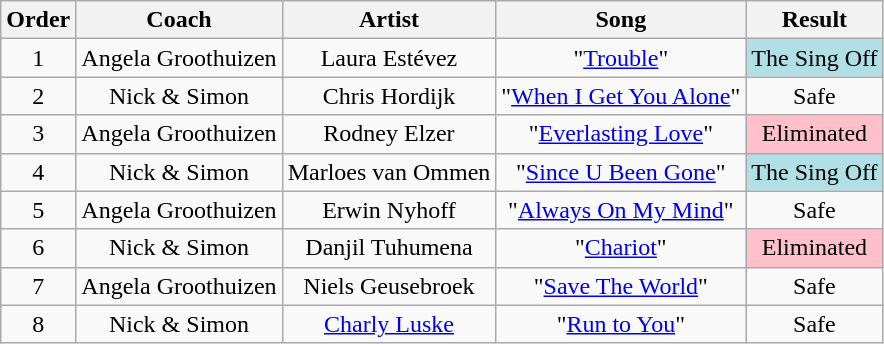<table class="wikitable" style="text-align: center; width: auto;">
<tr>
<th>Order</th>
<th>Coach</th>
<th>Artist</th>
<th>Song</th>
<th>Result</th>
</tr>
<tr>
<td>1</td>
<td>Angela Groothuizen</td>
<td>Laura Estévez</td>
<td>"<a href='#'>Trouble</a>"</td>
<td style="background:#B0E0E6;">The Sing Off</td>
</tr>
<tr>
<td>2</td>
<td>Nick & Simon</td>
<td>Chris Hordijk</td>
<td>"<a href='#'>When I Get You Alone</a>"</td>
<td>Safe</td>
</tr>
<tr>
<td>3</td>
<td>Angela Groothuizen</td>
<td>Rodney Elzer</td>
<td>"<a href='#'>Everlasting Love</a>"</td>
<td style="background:pink;">Eliminated</td>
</tr>
<tr>
<td>4</td>
<td>Nick & Simon</td>
<td>Marloes van Ommen</td>
<td>"<a href='#'>Since U Been Gone</a>"</td>
<td style="background:#B0E0E6;">The Sing Off</td>
</tr>
<tr>
<td>5</td>
<td>Angela Groothuizen</td>
<td>Erwin Nyhoff</td>
<td>"<a href='#'>Always On My Mind</a>"</td>
<td>Safe</td>
</tr>
<tr>
<td>6</td>
<td>Nick & Simon</td>
<td>Danjil Tuhumena</td>
<td>"<a href='#'>Chariot</a>"</td>
<td style="background:pink;">Eliminated</td>
</tr>
<tr>
<td>7</td>
<td>Angela Groothuizen</td>
<td>Niels Geusebroek</td>
<td>"<a href='#'>Save The World</a>"</td>
<td>Safe</td>
</tr>
<tr>
<td>8</td>
<td>Nick & Simon</td>
<td><a href='#'>Charly Luske</a></td>
<td>"<a href='#'>Run to You</a>"</td>
<td>Safe</td>
</tr>
</table>
